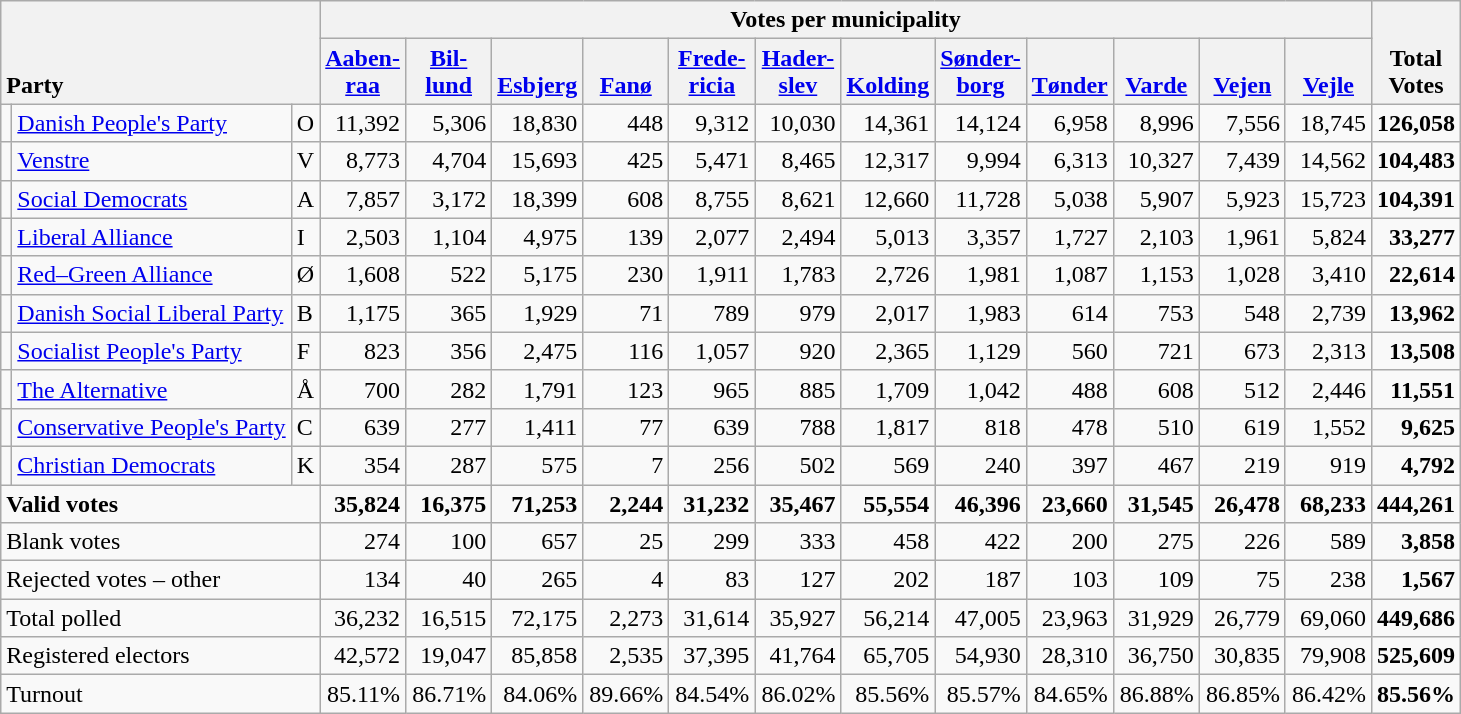<table class="wikitable" border="1" style="text-align:right;">
<tr>
<th style="text-align:left;" valign=bottom rowspan=2 colspan=3>Party</th>
<th colspan=12>Votes per municipality</th>
<th align=center valign=bottom rowspan=2 width="50">Total Votes</th>
</tr>
<tr>
<th align=center valign=bottom width="50"><a href='#'>Aaben- raa</a></th>
<th align=center valign=bottom width="50"><a href='#'>Bil- lund</a></th>
<th align=center valign=bottom width="50"><a href='#'>Esbjerg</a></th>
<th align=center valign=bottom width="50"><a href='#'>Fanø</a></th>
<th align=center valign=bottom width="50"><a href='#'>Frede- ricia</a></th>
<th align=center valign=bottom width="50"><a href='#'>Hader- slev</a></th>
<th align=center valign=bottom width="50"><a href='#'>Kolding</a></th>
<th align=center valign=bottom width="50"><a href='#'>Sønder- borg</a></th>
<th align=center valign=bottom width="50"><a href='#'>Tønder</a></th>
<th align=center valign=bottom width="50"><a href='#'>Varde</a></th>
<th align=center valign=bottom width="50"><a href='#'>Vejen</a></th>
<th align=center valign=bottom width="50"><a href='#'>Vejle</a></th>
</tr>
<tr>
<td></td>
<td align=left><a href='#'>Danish People's Party</a></td>
<td align=left>O</td>
<td>11,392</td>
<td>5,306</td>
<td>18,830</td>
<td>448</td>
<td>9,312</td>
<td>10,030</td>
<td>14,361</td>
<td>14,124</td>
<td>6,958</td>
<td>8,996</td>
<td>7,556</td>
<td>18,745</td>
<td><strong>126,058</strong></td>
</tr>
<tr>
<td></td>
<td align=left><a href='#'>Venstre</a></td>
<td align=left>V</td>
<td>8,773</td>
<td>4,704</td>
<td>15,693</td>
<td>425</td>
<td>5,471</td>
<td>8,465</td>
<td>12,317</td>
<td>9,994</td>
<td>6,313</td>
<td>10,327</td>
<td>7,439</td>
<td>14,562</td>
<td><strong>104,483</strong></td>
</tr>
<tr>
<td></td>
<td align=left><a href='#'>Social Democrats</a></td>
<td align=left>A</td>
<td>7,857</td>
<td>3,172</td>
<td>18,399</td>
<td>608</td>
<td>8,755</td>
<td>8,621</td>
<td>12,660</td>
<td>11,728</td>
<td>5,038</td>
<td>5,907</td>
<td>5,923</td>
<td>15,723</td>
<td><strong>104,391</strong></td>
</tr>
<tr>
<td></td>
<td align=left><a href='#'>Liberal Alliance</a></td>
<td align=left>I</td>
<td>2,503</td>
<td>1,104</td>
<td>4,975</td>
<td>139</td>
<td>2,077</td>
<td>2,494</td>
<td>5,013</td>
<td>3,357</td>
<td>1,727</td>
<td>2,103</td>
<td>1,961</td>
<td>5,824</td>
<td><strong>33,277</strong></td>
</tr>
<tr>
<td></td>
<td align=left><a href='#'>Red–Green Alliance</a></td>
<td align=left>Ø</td>
<td>1,608</td>
<td>522</td>
<td>5,175</td>
<td>230</td>
<td>1,911</td>
<td>1,783</td>
<td>2,726</td>
<td>1,981</td>
<td>1,087</td>
<td>1,153</td>
<td>1,028</td>
<td>3,410</td>
<td><strong>22,614</strong></td>
</tr>
<tr>
<td></td>
<td align=left><a href='#'>Danish Social Liberal Party</a></td>
<td align=left>B</td>
<td>1,175</td>
<td>365</td>
<td>1,929</td>
<td>71</td>
<td>789</td>
<td>979</td>
<td>2,017</td>
<td>1,983</td>
<td>614</td>
<td>753</td>
<td>548</td>
<td>2,739</td>
<td><strong>13,962</strong></td>
</tr>
<tr>
<td></td>
<td align=left><a href='#'>Socialist People's Party</a></td>
<td align=left>F</td>
<td>823</td>
<td>356</td>
<td>2,475</td>
<td>116</td>
<td>1,057</td>
<td>920</td>
<td>2,365</td>
<td>1,129</td>
<td>560</td>
<td>721</td>
<td>673</td>
<td>2,313</td>
<td><strong>13,508</strong></td>
</tr>
<tr>
<td></td>
<td align=left><a href='#'>The Alternative</a></td>
<td align=left>Å</td>
<td>700</td>
<td>282</td>
<td>1,791</td>
<td>123</td>
<td>965</td>
<td>885</td>
<td>1,709</td>
<td>1,042</td>
<td>488</td>
<td>608</td>
<td>512</td>
<td>2,446</td>
<td><strong>11,551</strong></td>
</tr>
<tr>
<td></td>
<td align=left style="white-space: nowrap;"><a href='#'>Conservative People's Party</a></td>
<td align=left>C</td>
<td>639</td>
<td>277</td>
<td>1,411</td>
<td>77</td>
<td>639</td>
<td>788</td>
<td>1,817</td>
<td>818</td>
<td>478</td>
<td>510</td>
<td>619</td>
<td>1,552</td>
<td><strong>9,625</strong></td>
</tr>
<tr>
<td></td>
<td align=left><a href='#'>Christian Democrats</a></td>
<td align=left>K</td>
<td>354</td>
<td>287</td>
<td>575</td>
<td>7</td>
<td>256</td>
<td>502</td>
<td>569</td>
<td>240</td>
<td>397</td>
<td>467</td>
<td>219</td>
<td>919</td>
<td><strong>4,792</strong></td>
</tr>
<tr style="font-weight:bold">
<td align=left colspan=3>Valid votes</td>
<td>35,824</td>
<td>16,375</td>
<td>71,253</td>
<td>2,244</td>
<td>31,232</td>
<td>35,467</td>
<td>55,554</td>
<td>46,396</td>
<td>23,660</td>
<td>31,545</td>
<td>26,478</td>
<td>68,233</td>
<td>444,261</td>
</tr>
<tr>
<td align=left colspan=3>Blank votes</td>
<td>274</td>
<td>100</td>
<td>657</td>
<td>25</td>
<td>299</td>
<td>333</td>
<td>458</td>
<td>422</td>
<td>200</td>
<td>275</td>
<td>226</td>
<td>589</td>
<td><strong>3,858</strong></td>
</tr>
<tr>
<td align=left colspan=3>Rejected votes – other</td>
<td>134</td>
<td>40</td>
<td>265</td>
<td>4</td>
<td>83</td>
<td>127</td>
<td>202</td>
<td>187</td>
<td>103</td>
<td>109</td>
<td>75</td>
<td>238</td>
<td><strong>1,567</strong></td>
</tr>
<tr>
<td align=left colspan=3>Total polled</td>
<td>36,232</td>
<td>16,515</td>
<td>72,175</td>
<td>2,273</td>
<td>31,614</td>
<td>35,927</td>
<td>56,214</td>
<td>47,005</td>
<td>23,963</td>
<td>31,929</td>
<td>26,779</td>
<td>69,060</td>
<td><strong>449,686</strong></td>
</tr>
<tr>
<td align=left colspan=3>Registered electors</td>
<td>42,572</td>
<td>19,047</td>
<td>85,858</td>
<td>2,535</td>
<td>37,395</td>
<td>41,764</td>
<td>65,705</td>
<td>54,930</td>
<td>28,310</td>
<td>36,750</td>
<td>30,835</td>
<td>79,908</td>
<td><strong>525,609</strong></td>
</tr>
<tr>
<td align=left colspan=3>Turnout</td>
<td>85.11%</td>
<td>86.71%</td>
<td>84.06%</td>
<td>89.66%</td>
<td>84.54%</td>
<td>86.02%</td>
<td>85.56%</td>
<td>85.57%</td>
<td>84.65%</td>
<td>86.88%</td>
<td>86.85%</td>
<td>86.42%</td>
<td><strong>85.56%</strong></td>
</tr>
</table>
